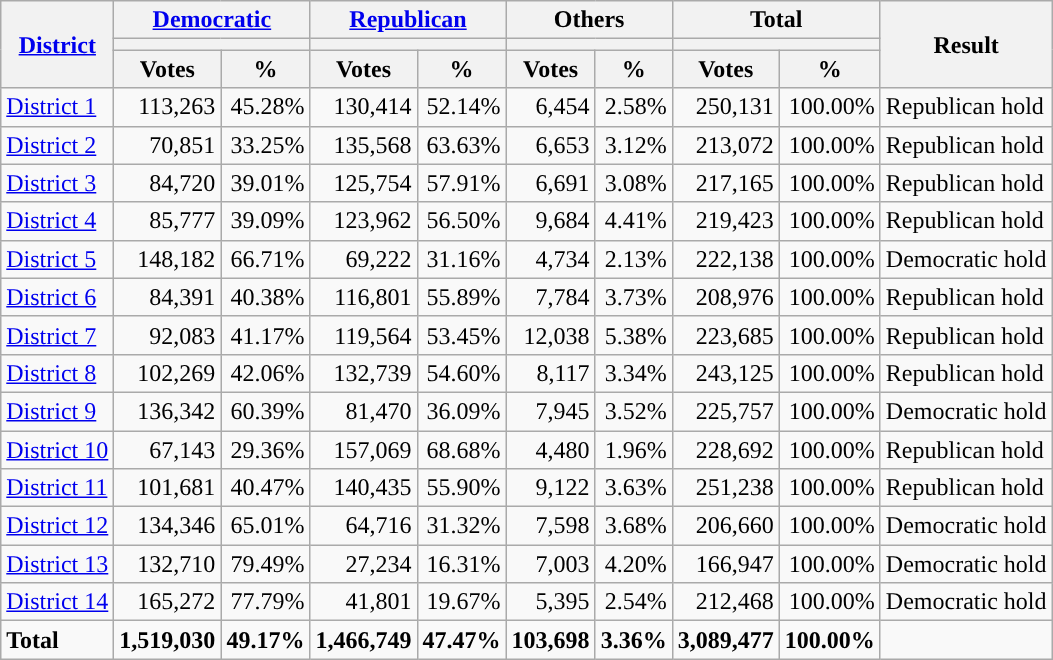<table class="wikitable plainrowheaders sortable" style="text-align:right;">
<tr>
<th scope=col rowspan=3><a href='#'>District</a></th>
<th scope=col colspan=2><a href='#'>Democratic</a></th>
<th scope=col colspan=2><a href='#'>Republican</a></th>
<th scope=col colspan=2>Others</th>
<th scope=col colspan=2>Total</th>
<th scope=col rowspan=3>Result</th>
</tr>
<tr>
<th scope=col colspan=2 style="background:"></th>
<th scope=col colspan=2 style="background:"></th>
<th scope=col colspan=2></th>
<th scope=col colspan=2></th>
</tr>
<tr>
<th scope=col data-sort-type="number">Votes</th>
<th scope=col data-sort-type="number">%</th>
<th scope=col data-sort-type="number">Votes</th>
<th scope=col data-sort-type="number">%</th>
<th scope=col data-sort-type="number">Votes</th>
<th scope=col data-sort-type="number">%</th>
<th scope=col data-sort-type="number">Votes</th>
<th scope=col data-sort-type="number">%</th>
</tr>
<tr>
<td align=left><a href='#'>District 1</a></td>
<td>113,263</td>
<td>45.28%</td>
<td>130,414</td>
<td>52.14%</td>
<td>6,454</td>
<td>2.58%</td>
<td>250,131</td>
<td>100.00%</td>
<td align=left>Republican hold</td>
</tr>
<tr>
<td align=left><a href='#'>District 2</a></td>
<td>70,851</td>
<td>33.25%</td>
<td>135,568</td>
<td>63.63%</td>
<td>6,653</td>
<td>3.12%</td>
<td>213,072</td>
<td>100.00%</td>
<td align=left>Republican hold</td>
</tr>
<tr>
<td align=left><a href='#'>District 3</a></td>
<td>84,720</td>
<td>39.01%</td>
<td>125,754</td>
<td>57.91%</td>
<td>6,691</td>
<td>3.08%</td>
<td>217,165</td>
<td>100.00%</td>
<td align=left>Republican hold</td>
</tr>
<tr>
<td align=left><a href='#'>District 4</a></td>
<td>85,777</td>
<td>39.09%</td>
<td>123,962</td>
<td>56.50%</td>
<td>9,684</td>
<td>4.41%</td>
<td>219,423</td>
<td>100.00%</td>
<td align=left>Republican hold</td>
</tr>
<tr>
<td align=left><a href='#'>District 5</a></td>
<td>148,182</td>
<td>66.71%</td>
<td>69,222</td>
<td>31.16%</td>
<td>4,734</td>
<td>2.13%</td>
<td>222,138</td>
<td>100.00%</td>
<td align=left>Democratic hold</td>
</tr>
<tr>
<td align=left><a href='#'>District 6</a></td>
<td>84,391</td>
<td>40.38%</td>
<td>116,801</td>
<td>55.89%</td>
<td>7,784</td>
<td>3.73%</td>
<td>208,976</td>
<td>100.00%</td>
<td align=left>Republican hold</td>
</tr>
<tr>
<td align=left><a href='#'>District 7</a></td>
<td>92,083</td>
<td>41.17%</td>
<td>119,564</td>
<td>53.45%</td>
<td>12,038</td>
<td>5.38%</td>
<td>223,685</td>
<td>100.00%</td>
<td align=left>Republican hold</td>
</tr>
<tr>
<td align=left><a href='#'>District 8</a></td>
<td>102,269</td>
<td>42.06%</td>
<td>132,739</td>
<td>54.60%</td>
<td>8,117</td>
<td>3.34%</td>
<td>243,125</td>
<td>100.00%</td>
<td align=left>Republican hold</td>
</tr>
<tr>
<td align=left><a href='#'>District 9</a></td>
<td>136,342</td>
<td>60.39%</td>
<td>81,470</td>
<td>36.09%</td>
<td>7,945</td>
<td>3.52%</td>
<td>225,757</td>
<td>100.00%</td>
<td align=left>Democratic hold</td>
</tr>
<tr>
<td align=left><a href='#'>District 10</a></td>
<td>67,143</td>
<td>29.36%</td>
<td>157,069</td>
<td>68.68%</td>
<td>4,480</td>
<td>1.96%</td>
<td>228,692</td>
<td>100.00%</td>
<td align=left>Republican hold</td>
</tr>
<tr>
<td align=left><a href='#'>District 11</a></td>
<td>101,681</td>
<td>40.47%</td>
<td>140,435</td>
<td>55.90%</td>
<td>9,122</td>
<td>3.63%</td>
<td>251,238</td>
<td>100.00%</td>
<td align=left>Republican hold</td>
</tr>
<tr>
<td align=left><a href='#'>District 12</a></td>
<td>134,346</td>
<td>65.01%</td>
<td>64,716</td>
<td>31.32%</td>
<td>7,598</td>
<td>3.68%</td>
<td>206,660</td>
<td>100.00%</td>
<td align=left>Democratic hold</td>
</tr>
<tr>
<td align=left><a href='#'>District 13</a></td>
<td>132,710</td>
<td>79.49%</td>
<td>27,234</td>
<td>16.31%</td>
<td>7,003</td>
<td>4.20%</td>
<td>166,947</td>
<td>100.00%</td>
<td align=left>Democratic hold</td>
</tr>
<tr>
<td align=left><a href='#'>District 14</a></td>
<td>165,272</td>
<td>77.79%</td>
<td>41,801</td>
<td>19.67%</td>
<td>5,395</td>
<td>2.54%</td>
<td>212,468</td>
<td>100.00%</td>
<td align=left>Democratic hold</td>
</tr>
<tr class="sortbottom" style="font-weight:bold">
<td align=left>Total</td>
<td>1,519,030</td>
<td>49.17%</td>
<td>1,466,749</td>
<td>47.47%</td>
<td>103,698</td>
<td>3.36%</td>
<td>3,089,477</td>
<td>100.00%</td>
<td></td>
</tr>
</table>
